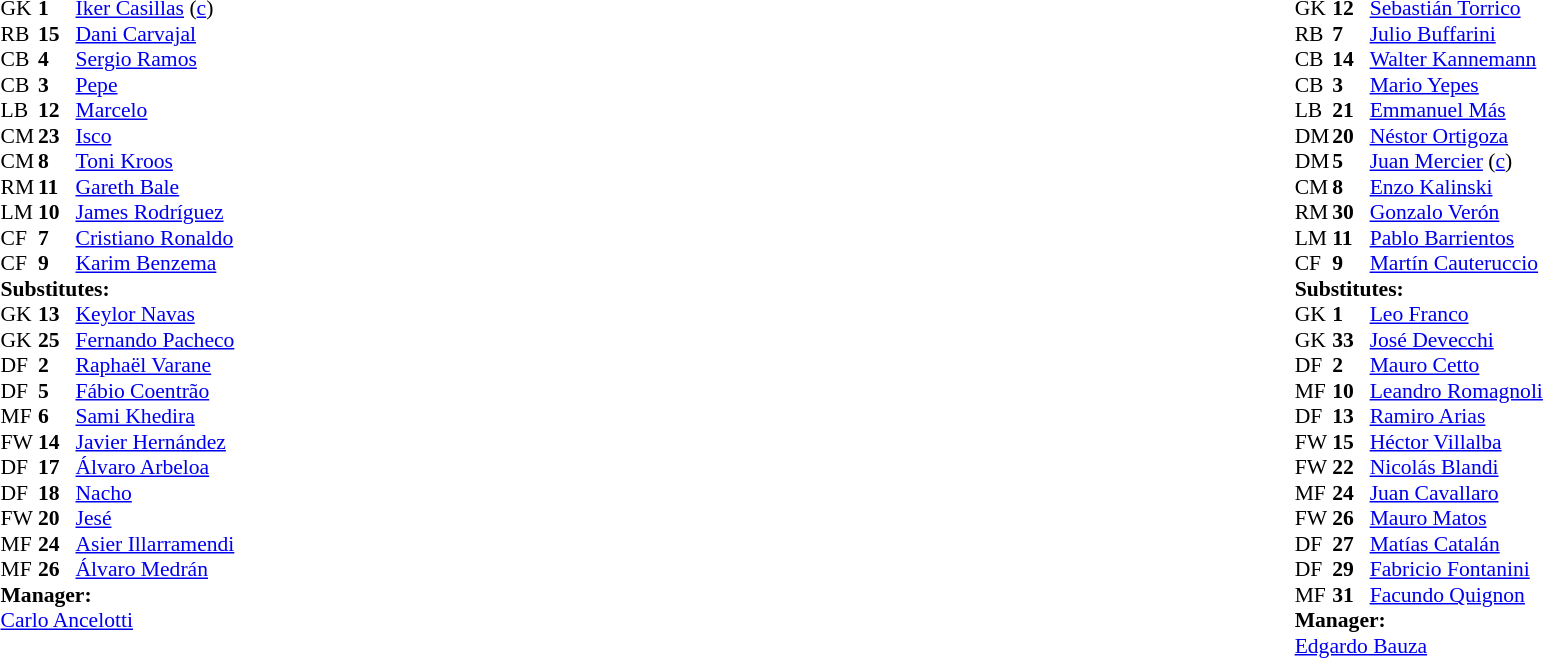<table style="width:100%">
<tr>
<td style="vertical-align:top;width:50%"><br><table style="font-size: 90%" cellspacing="0" cellpadding="0">
<tr>
<th width="25"></th>
<th width="25"></th>
</tr>
<tr>
<td>GK</td>
<td><strong>1</strong></td>
<td> <a href='#'>Iker Casillas</a> (<a href='#'>c</a>)</td>
</tr>
<tr>
<td>RB</td>
<td><strong>15</strong></td>
<td> <a href='#'>Dani Carvajal</a></td>
<td></td>
<td></td>
</tr>
<tr>
<td>CB</td>
<td><strong>4</strong></td>
<td> <a href='#'>Sergio Ramos</a></td>
<td></td>
<td></td>
</tr>
<tr>
<td>CB</td>
<td><strong>3</strong></td>
<td> <a href='#'>Pepe</a></td>
</tr>
<tr>
<td>LB</td>
<td><strong>12</strong></td>
<td> <a href='#'>Marcelo</a></td>
<td></td>
<td></td>
</tr>
<tr>
<td>CM</td>
<td><strong>23</strong></td>
<td> <a href='#'>Isco</a></td>
</tr>
<tr>
<td>CM</td>
<td><strong>8</strong></td>
<td> <a href='#'>Toni Kroos</a></td>
</tr>
<tr>
<td>RM</td>
<td><strong>11</strong></td>
<td> <a href='#'>Gareth Bale</a></td>
</tr>
<tr>
<td>LM</td>
<td><strong>10</strong></td>
<td> <a href='#'>James Rodríguez</a></td>
</tr>
<tr>
<td>CF</td>
<td><strong>7</strong></td>
<td> <a href='#'>Cristiano Ronaldo</a></td>
</tr>
<tr>
<td>CF</td>
<td><strong>9</strong></td>
<td> <a href='#'>Karim Benzema</a></td>
</tr>
<tr>
<td colspan="3"><strong>Substitutes:</strong></td>
</tr>
<tr>
<td>GK</td>
<td><strong>13</strong></td>
<td> <a href='#'>Keylor Navas</a></td>
</tr>
<tr>
<td>GK</td>
<td><strong>25</strong></td>
<td> <a href='#'>Fernando Pacheco</a></td>
</tr>
<tr>
<td>DF</td>
<td><strong>2</strong></td>
<td> <a href='#'>Raphaël Varane</a></td>
<td></td>
<td></td>
</tr>
<tr>
<td>DF</td>
<td><strong>5</strong></td>
<td> <a href='#'>Fábio Coentrão</a></td>
<td></td>
<td></td>
</tr>
<tr>
<td>MF</td>
<td><strong>6</strong></td>
<td> <a href='#'>Sami Khedira</a></td>
</tr>
<tr>
<td>FW</td>
<td><strong>14</strong></td>
<td> <a href='#'>Javier Hernández</a></td>
</tr>
<tr>
<td>DF</td>
<td><strong>17</strong></td>
<td> <a href='#'>Álvaro Arbeloa</a></td>
<td></td>
<td></td>
</tr>
<tr>
<td>DF</td>
<td><strong>18</strong></td>
<td> <a href='#'>Nacho</a></td>
</tr>
<tr>
<td>FW</td>
<td><strong>20</strong></td>
<td> <a href='#'>Jesé</a></td>
</tr>
<tr>
<td>MF</td>
<td><strong>24</strong></td>
<td> <a href='#'>Asier Illarramendi</a></td>
</tr>
<tr>
<td>MF</td>
<td><strong>26</strong></td>
<td> <a href='#'>Álvaro Medrán</a></td>
</tr>
<tr>
<td colspan="3"><strong>Manager:</strong></td>
</tr>
<tr>
<td colspan="3"> <a href='#'>Carlo Ancelotti</a></td>
</tr>
</table>
</td>
<td style="vertical-align:top"></td>
<td style="vertical-align:top;width:50%"><br><table cellspacing="0" cellpadding="0" style="font-size:90%;margin:auto">
<tr>
<th width="25"></th>
<th width="25"></th>
</tr>
<tr>
<td>GK</td>
<td><strong>12</strong></td>
<td> <a href='#'>Sebastián Torrico</a></td>
</tr>
<tr>
<td>RB</td>
<td><strong>7</strong></td>
<td> <a href='#'>Julio Buffarini</a></td>
<td></td>
</tr>
<tr>
<td>CB</td>
<td><strong>14</strong></td>
<td> <a href='#'>Walter Kannemann</a></td>
<td></td>
</tr>
<tr>
<td>CB</td>
<td><strong>3</strong></td>
<td> <a href='#'>Mario Yepes</a></td>
<td></td>
<td></td>
</tr>
<tr>
<td>LB</td>
<td><strong>21</strong></td>
<td> <a href='#'>Emmanuel Más</a></td>
</tr>
<tr>
<td>DM</td>
<td><strong>20</strong></td>
<td> <a href='#'>Néstor Ortigoza</a></td>
<td></td>
</tr>
<tr>
<td>DM</td>
<td><strong>5</strong></td>
<td> <a href='#'>Juan Mercier</a> (<a href='#'>c</a>)</td>
</tr>
<tr>
<td>CM</td>
<td><strong>8</strong></td>
<td> <a href='#'>Enzo Kalinski</a></td>
</tr>
<tr>
<td>RM</td>
<td><strong>30</strong></td>
<td> <a href='#'>Gonzalo Verón</a></td>
<td></td>
<td></td>
</tr>
<tr>
<td>LM</td>
<td><strong>11</strong></td>
<td> <a href='#'>Pablo Barrientos</a></td>
<td></td>
</tr>
<tr>
<td>CF</td>
<td><strong>9</strong></td>
<td> <a href='#'>Martín Cauteruccio</a></td>
<td></td>
<td></td>
</tr>
<tr>
<td colspan="3"><strong>Substitutes:</strong></td>
</tr>
<tr>
<td>GK</td>
<td><strong>1</strong></td>
<td> <a href='#'>Leo Franco</a></td>
</tr>
<tr>
<td>GK</td>
<td><strong>33</strong></td>
<td> <a href='#'>José Devecchi</a></td>
</tr>
<tr>
<td>DF</td>
<td><strong>2</strong></td>
<td> <a href='#'>Mauro Cetto</a></td>
<td></td>
<td></td>
</tr>
<tr>
<td>MF</td>
<td><strong>10</strong></td>
<td> <a href='#'>Leandro Romagnoli</a></td>
<td></td>
<td></td>
</tr>
<tr>
<td>DF</td>
<td><strong>13</strong></td>
<td> <a href='#'>Ramiro Arias</a></td>
</tr>
<tr>
<td>FW</td>
<td><strong>15</strong></td>
<td> <a href='#'>Héctor Villalba</a></td>
</tr>
<tr>
<td>FW</td>
<td><strong>22</strong></td>
<td> <a href='#'>Nicolás Blandi</a></td>
</tr>
<tr>
<td>MF</td>
<td><strong>24</strong></td>
<td> <a href='#'>Juan Cavallaro</a></td>
</tr>
<tr>
<td>FW</td>
<td><strong>26</strong></td>
<td> <a href='#'>Mauro Matos</a></td>
<td></td>
<td></td>
</tr>
<tr>
<td>DF</td>
<td><strong>27</strong></td>
<td> <a href='#'>Matías Catalán</a></td>
</tr>
<tr>
<td>DF</td>
<td><strong>29</strong></td>
<td> <a href='#'>Fabricio Fontanini</a></td>
</tr>
<tr>
<td>MF</td>
<td><strong>31</strong></td>
<td> <a href='#'>Facundo Quignon</a></td>
</tr>
<tr>
<td colspan="3"><strong>Manager:</strong></td>
</tr>
<tr>
<td colspan="3"> <a href='#'>Edgardo Bauza</a></td>
</tr>
</table>
</td>
</tr>
</table>
